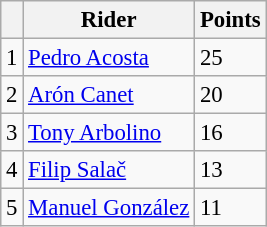<table class="wikitable" style="font-size: 95%;">
<tr>
<th></th>
<th>Rider</th>
<th>Points</th>
</tr>
<tr>
<td align=center>1</td>
<td> <a href='#'>Pedro Acosta</a></td>
<td align=left>25</td>
</tr>
<tr>
<td align=center>2</td>
<td> <a href='#'>Arón Canet</a></td>
<td align=left>20</td>
</tr>
<tr>
<td align=center>3</td>
<td> <a href='#'>Tony Arbolino</a></td>
<td align=left>16</td>
</tr>
<tr>
<td align=center>4</td>
<td> <a href='#'>Filip Salač</a></td>
<td align=left>13</td>
</tr>
<tr>
<td align=center>5</td>
<td> <a href='#'>Manuel González</a></td>
<td align=left>11</td>
</tr>
</table>
